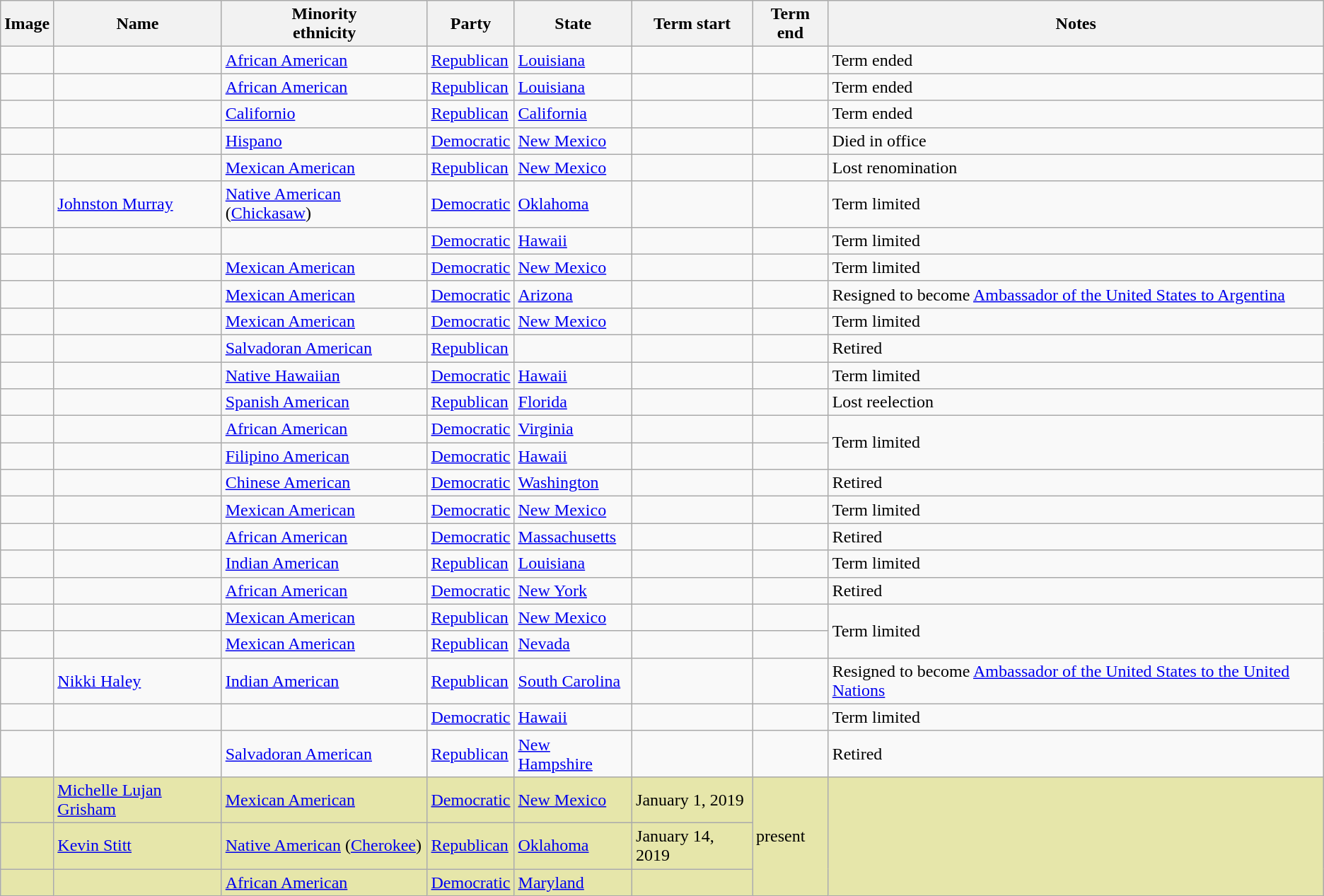<table class="wikitable sortable">
<tr>
<th>Image</th>
<th>Name</th>
<th>Minority<br>ethnicity</th>
<th>Party</th>
<th>State</th>
<th>Term start</th>
<th>Term end</th>
<th>Notes</th>
</tr>
<tr>
<td></td>
<td><em></em><br></td>
<td><a href='#'>African American</a></td>
<td><a href='#'>Republican</a></td>
<td><a href='#'>Louisiana</a></td>
<td></td>
<td></td>
<td>Term ended</td>
</tr>
<tr>
<td></td>
<td><br></td>
<td><a href='#'>African American</a></td>
<td><a href='#'>Republican</a></td>
<td><a href='#'>Louisiana</a></td>
<td></td>
<td></td>
<td>Term ended</td>
</tr>
<tr>
<td></td>
<td><br></td>
<td><a href='#'>Californio</a></td>
<td><a href='#'>Republican</a></td>
<td><a href='#'>California</a></td>
<td></td>
<td></td>
<td>Term ended</td>
</tr>
<tr>
<td></td>
<td><br></td>
<td><a href='#'>Hispano</a></td>
<td><a href='#'>Democratic</a></td>
<td><a href='#'>New Mexico</a></td>
<td></td>
<td></td>
<td>Died in office</td>
</tr>
<tr>
<td></td>
<td><br></td>
<td><a href='#'>Mexican American</a></td>
<td><a href='#'>Republican</a></td>
<td><a href='#'>New Mexico</a></td>
<td></td>
<td></td>
<td>Lost renomination</td>
</tr>
<tr>
<td></td>
<td><a href='#'>Johnston Murray</a><br></td>
<td><a href='#'>Native American</a> (<a href='#'>Chickasaw</a>)</td>
<td><a href='#'>Democratic</a></td>
<td><a href='#'>Oklahoma</a></td>
<td></td>
<td></td>
<td>Term limited</td>
</tr>
<tr>
<td></td>
<td><br></td>
<td></td>
<td><a href='#'>Democratic</a></td>
<td><a href='#'>Hawaii</a></td>
<td></td>
<td></td>
<td>Term limited</td>
</tr>
<tr>
<td></td>
<td><br></td>
<td><a href='#'>Mexican American</a></td>
<td><a href='#'>Democratic</a></td>
<td><a href='#'>New Mexico</a></td>
<td></td>
<td></td>
<td>Term limited</td>
</tr>
<tr>
<td></td>
<td><br></td>
<td><a href='#'>Mexican American</a></td>
<td><a href='#'>Democratic</a></td>
<td><a href='#'>Arizona</a></td>
<td></td>
<td></td>
<td>Resigned to become <a href='#'>Ambassador of the United States to Argentina</a></td>
</tr>
<tr>
<td></td>
<td><br></td>
<td><a href='#'>Mexican American</a></td>
<td><a href='#'>Democratic</a></td>
<td><a href='#'>New Mexico</a></td>
<td></td>
<td></td>
<td>Term limited</td>
</tr>
<tr>
<td></td>
<td><br></td>
<td><a href='#'>Salvadoran American</a></td>
<td><a href='#'>Republican</a></td>
<td></td>
<td></td>
<td></td>
<td>Retired</td>
</tr>
<tr>
<td></td>
<td><br></td>
<td><a href='#'>Native Hawaiian</a></td>
<td><a href='#'>Democratic</a></td>
<td><a href='#'>Hawaii</a></td>
<td></td>
<td></td>
<td>Term limited</td>
</tr>
<tr>
<td></td>
<td><br></td>
<td><a href='#'>Spanish American</a></td>
<td><a href='#'>Republican</a></td>
<td><a href='#'>Florida</a></td>
<td></td>
<td></td>
<td>Lost reelection</td>
</tr>
<tr>
<td></td>
<td><br></td>
<td><a href='#'>African American</a></td>
<td><a href='#'>Democratic</a></td>
<td><a href='#'>Virginia</a></td>
<td></td>
<td></td>
<td rowspan="2">Term limited</td>
</tr>
<tr>
<td></td>
<td><br></td>
<td><a href='#'>Filipino American</a></td>
<td><a href='#'>Democratic</a></td>
<td><a href='#'>Hawaii</a></td>
<td></td>
<td></td>
</tr>
<tr>
<td></td>
<td><br></td>
<td><a href='#'>Chinese American</a></td>
<td><a href='#'>Democratic</a></td>
<td><a href='#'>Washington</a></td>
<td></td>
<td></td>
<td>Retired</td>
</tr>
<tr>
<td></td>
<td><br></td>
<td><a href='#'>Mexican American</a></td>
<td><a href='#'>Democratic</a></td>
<td><a href='#'>New Mexico</a></td>
<td></td>
<td></td>
<td>Term limited</td>
</tr>
<tr>
<td></td>
<td><br></td>
<td><a href='#'>African American</a></td>
<td><a href='#'>Democratic</a></td>
<td><a href='#'>Massachusetts</a></td>
<td></td>
<td></td>
<td>Retired</td>
</tr>
<tr>
<td></td>
<td><br></td>
<td><a href='#'>Indian American</a></td>
<td><a href='#'>Republican</a></td>
<td><a href='#'>Louisiana</a></td>
<td></td>
<td></td>
<td>Term limited</td>
</tr>
<tr>
<td></td>
<td><br></td>
<td><a href='#'>African American</a></td>
<td><a href='#'>Democratic</a></td>
<td><a href='#'>New York</a></td>
<td></td>
<td></td>
<td>Retired</td>
</tr>
<tr>
<td></td>
<td><br></td>
<td><a href='#'>Mexican American</a></td>
<td><a href='#'>Republican</a></td>
<td><a href='#'>New Mexico</a></td>
<td></td>
<td></td>
<td rowspan="2">Term limited</td>
</tr>
<tr>
<td></td>
<td><br></td>
<td><a href='#'>Mexican American</a></td>
<td><a href='#'>Republican</a></td>
<td><a href='#'>Nevada</a></td>
<td></td>
<td></td>
</tr>
<tr>
<td></td>
<td><a href='#'>Nikki Haley</a><br></td>
<td><a href='#'>Indian American</a></td>
<td><a href='#'>Republican</a></td>
<td><a href='#'>South Carolina</a></td>
<td></td>
<td></td>
<td>Resigned to become <a href='#'>Ambassador of the United States to the United Nations</a></td>
</tr>
<tr>
<td></td>
<td><br></td>
<td></td>
<td><a href='#'>Democratic</a></td>
<td><a href='#'>Hawaii</a></td>
<td></td>
<td></td>
<td>Term limited</td>
</tr>
<tr>
<td></td>
<td><br><br></td>
<td><a href='#'>Salvadoran American</a></td>
<td><a href='#'>Republican</a></td>
<td><a href='#'>New Hampshire</a></td>
<td></td>
<td></td>
<td>Retired</td>
</tr>
<tr style="background:#e6e6aa;">
<td></td>
<td><a href='#'>Michelle Lujan Grisham</a> <br></td>
<td><a href='#'>Mexican American</a></td>
<td><a href='#'>Democratic</a></td>
<td><a href='#'>New Mexico</a></td>
<td>January 1, 2019</td>
<td rowspan="3">present</td>
<td rowspan="3"></td>
</tr>
<tr style="background:#e6e6aa;">
<td></td>
<td><a href='#'>Kevin Stitt</a><br></td>
<td><a href='#'>Native American</a> (<a href='#'>Cherokee</a>)</td>
<td><a href='#'>Republican</a></td>
<td><a href='#'>Oklahoma</a></td>
<td>January 14, 2019</td>
</tr>
<tr style="background:#e6e6aa;">
<td></td>
<td> <br></td>
<td><a href='#'>African American</a></td>
<td><a href='#'>Democratic</a></td>
<td><a href='#'>Maryland</a></td>
<td></td>
</tr>
</table>
